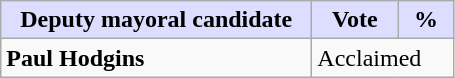<table class="wikitable">
<tr>
<th style="background:#ddf; width:200px;">Deputy mayoral candidate</th>
<th style="background:#ddf; width:50px;">Vote</th>
<th style="background:#ddf; width:30px;">%</th>
</tr>
<tr>
<td><strong>Paul Hodgins</strong></td>
<td colspan="2">Acclaimed</td>
</tr>
</table>
